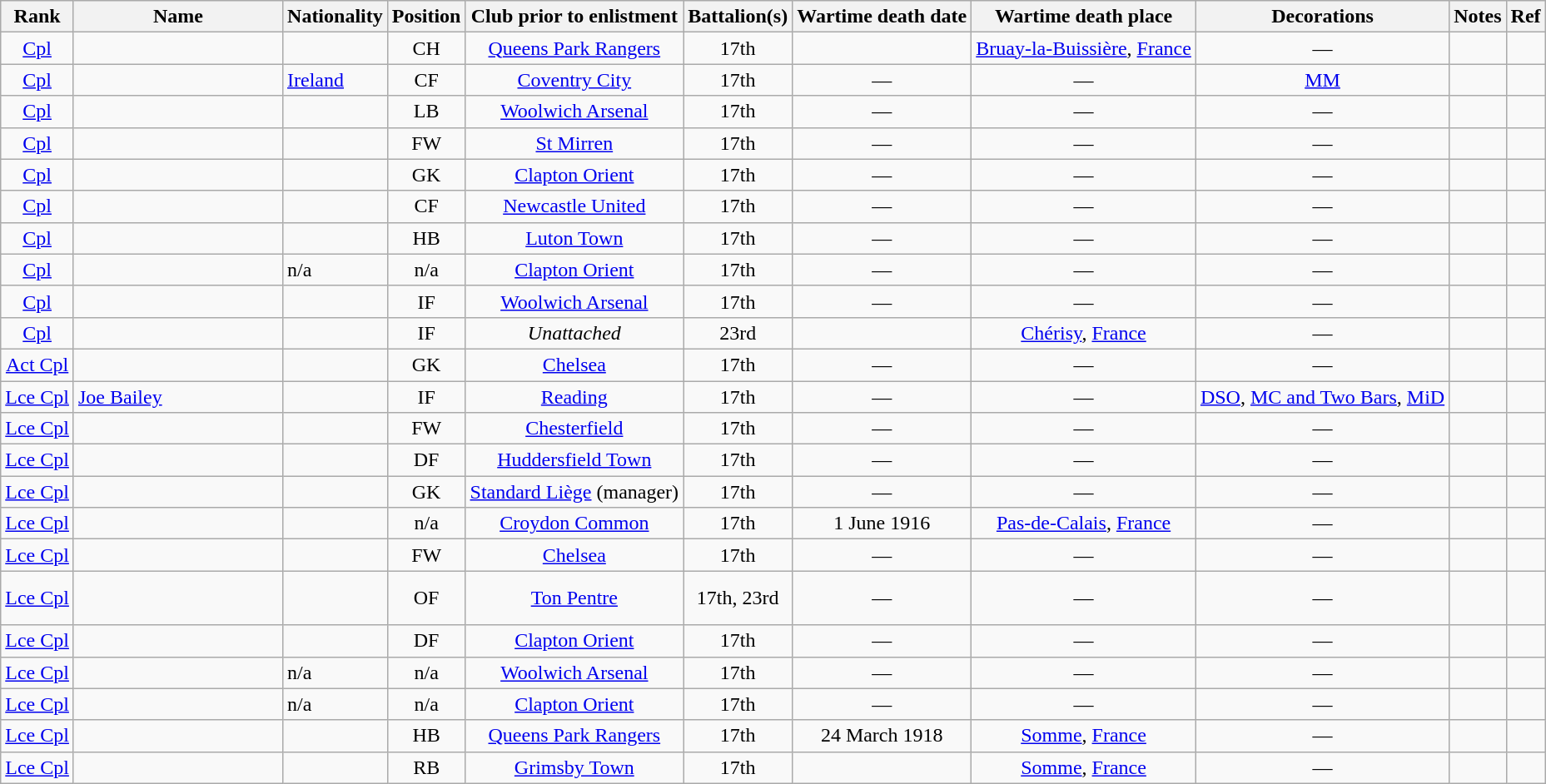<table style="text-align: center;" class="wikitable sortable">
<tr>
<th>Rank</th>
<th style="width:10em">Name</th>
<th>Nationality</th>
<th>Position</th>
<th>Club prior to enlistment</th>
<th>Battalion(s)</th>
<th>Wartime death date</th>
<th>Wartime death place</th>
<th>Decorations</th>
<th>Notes</th>
<th>Ref</th>
</tr>
<tr>
<td><a href='#'>Cpl</a></td>
<td style="text-align:left;"></td>
<td style="text-align:left;"></td>
<td>CH</td>
<td><a href='#'>Queens Park Rangers</a></td>
<td>17th</td>
<td></td>
<td><a href='#'>Bruay-la-Buissière</a>, <a href='#'>France</a></td>
<td>—</td>
<td></td>
<td></td>
</tr>
<tr>
<td><a href='#'>Cpl</a></td>
<td style="text-align:left;"><strong></strong></td>
<td style="text-align:left;"> <a href='#'>Ireland</a></td>
<td>CF</td>
<td><a href='#'>Coventry City</a></td>
<td>17th</td>
<td>—</td>
<td>—</td>
<td><a href='#'>MM</a></td>
<td></td>
<td></td>
</tr>
<tr>
<td><a href='#'>Cpl</a></td>
<td style="text-align:left;"></td>
<td style="text-align:left;"></td>
<td>LB</td>
<td><a href='#'>Woolwich Arsenal</a></td>
<td>17th</td>
<td>—</td>
<td>—</td>
<td>—</td>
<td></td>
<td></td>
</tr>
<tr>
<td><a href='#'>Cpl</a></td>
<td style="text-align:left;"></td>
<td style="text-align:left;"></td>
<td>FW</td>
<td><a href='#'>St Mirren</a></td>
<td>17th</td>
<td>—</td>
<td>—</td>
<td>—</td>
<td></td>
<td></td>
</tr>
<tr>
<td><a href='#'>Cpl</a></td>
<td style="text-align:left;"></td>
<td style="text-align:left;"></td>
<td>GK</td>
<td><a href='#'>Clapton Orient</a></td>
<td>17th</td>
<td>—</td>
<td>—</td>
<td>—</td>
<td></td>
<td></td>
</tr>
<tr>
<td><a href='#'>Cpl</a></td>
<td style="text-align:left;"></td>
<td style="text-align:left;"></td>
<td>CF</td>
<td><a href='#'>Newcastle United</a></td>
<td>17th</td>
<td>—</td>
<td>—</td>
<td>—</td>
<td></td>
<td></td>
</tr>
<tr>
<td><a href='#'>Cpl</a></td>
<td style="text-align:left;"></td>
<td style="text-align:left;"></td>
<td>HB</td>
<td><a href='#'>Luton Town</a></td>
<td>17th</td>
<td>—</td>
<td>—</td>
<td>—</td>
<td></td>
<td></td>
</tr>
<tr>
<td><a href='#'>Cpl</a></td>
<td style="text-align:left;"></td>
<td style="text-align:left;">n/a</td>
<td>n/a</td>
<td><a href='#'>Clapton Orient</a></td>
<td>17th</td>
<td>—</td>
<td>—</td>
<td>—</td>
<td></td>
<td></td>
</tr>
<tr>
<td><a href='#'>Cpl</a></td>
<td style="text-align:left;"></td>
<td style="text-align:left;"></td>
<td>IF</td>
<td><a href='#'>Woolwich Arsenal</a></td>
<td>17th</td>
<td>—</td>
<td>—</td>
<td>—</td>
<td></td>
<td></td>
</tr>
<tr>
<td><a href='#'>Cpl</a></td>
<td style="text-align:left;"></td>
<td style="text-align:left;"></td>
<td>IF</td>
<td><em>Unattached</em></td>
<td>23rd</td>
<td></td>
<td><a href='#'>Chérisy</a>, <a href='#'>France</a></td>
<td>—</td>
<td><br></td>
<td></td>
</tr>
<tr>
<td><a href='#'>Act Cpl</a></td>
<td style="text-align:left;"></td>
<td style="text-align:left;"></td>
<td>GK</td>
<td><a href='#'>Chelsea</a></td>
<td>17th</td>
<td>—</td>
<td>—</td>
<td>—</td>
<td></td>
<td></td>
</tr>
<tr>
<td><a href='#'>Lce Cpl</a></td>
<td style="text-align:left;"><a href='#'>Joe Bailey</a></td>
<td style="text-align:left;"></td>
<td>IF</td>
<td><a href='#'>Reading</a></td>
<td>17th</td>
<td>—</td>
<td>—</td>
<td><a href='#'>DSO</a>, <a href='#'>MC and Two Bars</a>, <a href='#'>MiD</a></td>
<td><br></td>
<td></td>
</tr>
<tr>
<td><a href='#'>Lce Cpl</a></td>
<td style="text-align:left;"></td>
<td style="text-align:left;"></td>
<td>FW</td>
<td><a href='#'>Chesterfield</a></td>
<td>17th</td>
<td>—</td>
<td>—</td>
<td>—</td>
<td></td>
<td></td>
</tr>
<tr>
<td><a href='#'>Lce Cpl</a></td>
<td style="text-align:left;"><strong></strong></td>
<td style="text-align:left;"></td>
<td>DF</td>
<td><a href='#'>Huddersfield Town</a></td>
<td>17th</td>
<td>—</td>
<td>—</td>
<td>—</td>
<td></td>
<td></td>
</tr>
<tr>
<td><a href='#'>Lce Cpl</a></td>
<td style="text-align:left;"></td>
<td style="text-align:left;"></td>
<td>GK</td>
<td><a href='#'>Standard Liège</a> (manager)</td>
<td>17th</td>
<td>—</td>
<td>—</td>
<td>—</td>
<td></td>
<td></td>
</tr>
<tr>
<td><a href='#'>Lce Cpl</a></td>
<td style="text-align:left;"></td>
<td style="text-align:left;"></td>
<td>n/a</td>
<td><a href='#'>Croydon Common</a></td>
<td>17th</td>
<td>1 June 1916</td>
<td><a href='#'>Pas-de-Calais</a>, <a href='#'>France</a></td>
<td>—</td>
<td></td>
<td></td>
</tr>
<tr>
<td><a href='#'>Lce Cpl</a></td>
<td style="text-align:left;"></td>
<td style="text-align:left;"></td>
<td>FW</td>
<td><a href='#'>Chelsea</a></td>
<td>17th</td>
<td>—</td>
<td>—</td>
<td>—</td>
<td></td>
<td></td>
</tr>
<tr>
<td><a href='#'>Lce Cpl</a></td>
<td style="text-align:left;"></td>
<td style="text-align:left;"></td>
<td>OF</td>
<td><a href='#'>Ton Pentre</a></td>
<td>17th, 23rd</td>
<td>—</td>
<td>—</td>
<td>—</td>
<td><br><br></td>
<td></td>
</tr>
<tr>
<td><a href='#'>Lce Cpl</a></td>
<td style="text-align:left;"></td>
<td style="text-align:left;"></td>
<td>DF</td>
<td><a href='#'>Clapton Orient</a></td>
<td>17th</td>
<td>—</td>
<td>—</td>
<td>—</td>
<td></td>
<td></td>
</tr>
<tr>
<td><a href='#'>Lce Cpl</a></td>
<td style="text-align:left;"></td>
<td style="text-align:left;">n/a</td>
<td>n/a</td>
<td><a href='#'>Woolwich Arsenal</a></td>
<td>17th</td>
<td>—</td>
<td>—</td>
<td>—</td>
<td></td>
<td></td>
</tr>
<tr>
<td><a href='#'>Lce Cpl</a></td>
<td style="text-align:left;"></td>
<td style="text-align:left;">n/a</td>
<td>n/a</td>
<td><a href='#'>Clapton Orient</a></td>
<td>17th</td>
<td>—</td>
<td>—</td>
<td>—</td>
<td></td>
<td></td>
</tr>
<tr>
<td><a href='#'>Lce Cpl</a></td>
<td style="text-align:left;"></td>
<td style="text-align:left;"></td>
<td>HB</td>
<td><a href='#'>Queens Park Rangers</a></td>
<td>17th</td>
<td>24 March 1918</td>
<td><a href='#'>Somme</a>, <a href='#'>France</a></td>
<td>—</td>
<td><br></td>
<td></td>
</tr>
<tr>
<td><a href='#'>Lce Cpl</a></td>
<td style="text-align:left;"></td>
<td style="text-align:left;"></td>
<td>RB</td>
<td><a href='#'>Grimsby Town</a></td>
<td>17th</td>
<td></td>
<td><a href='#'>Somme</a>, <a href='#'>France</a></td>
<td>—</td>
<td></td>
<td></td>
</tr>
</table>
